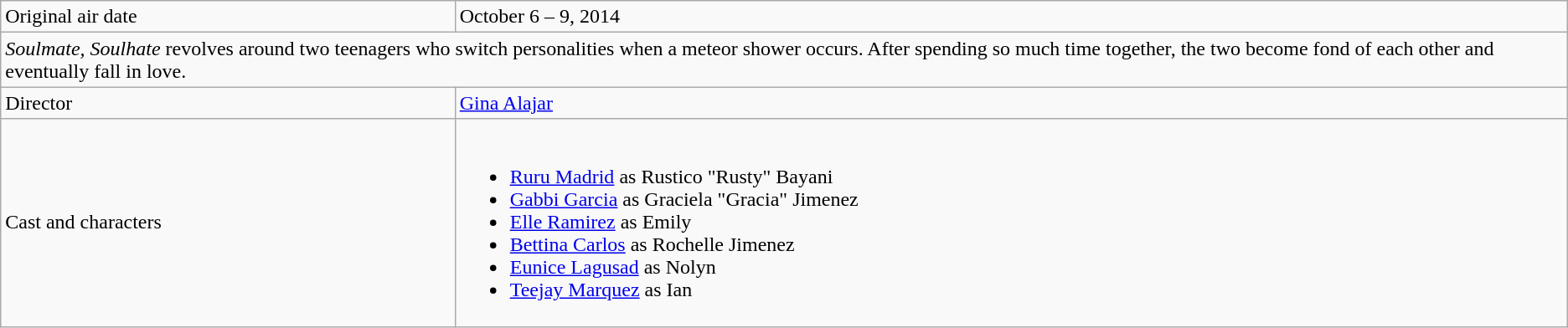<table class="wikitable">
<tr>
<td>Original air date</td>
<td>October 6 – 9, 2014</td>
</tr>
<tr>
<td colspan=2><em>Soulmate, Soulhate</em> revolves around two teenagers who switch personalities when a meteor shower occurs. After spending so much time together, the two become fond of each other and eventually fall in love.</td>
</tr>
<tr>
<td>Director</td>
<td><a href='#'>Gina Alajar</a></td>
</tr>
<tr>
<td>Cast and characters</td>
<td><br><ul><li><a href='#'>Ruru Madrid</a> as Rustico "Rusty" Bayani</li><li><a href='#'>Gabbi Garcia</a> as Graciela "Gracia" Jimenez</li><li><a href='#'>Elle Ramirez</a> as Emily</li><li><a href='#'>Bettina Carlos</a> as Rochelle Jimenez</li><li><a href='#'>Eunice Lagusad</a> as Nolyn</li><li><a href='#'>Teejay Marquez</a> as Ian</li></ul></td>
</tr>
</table>
